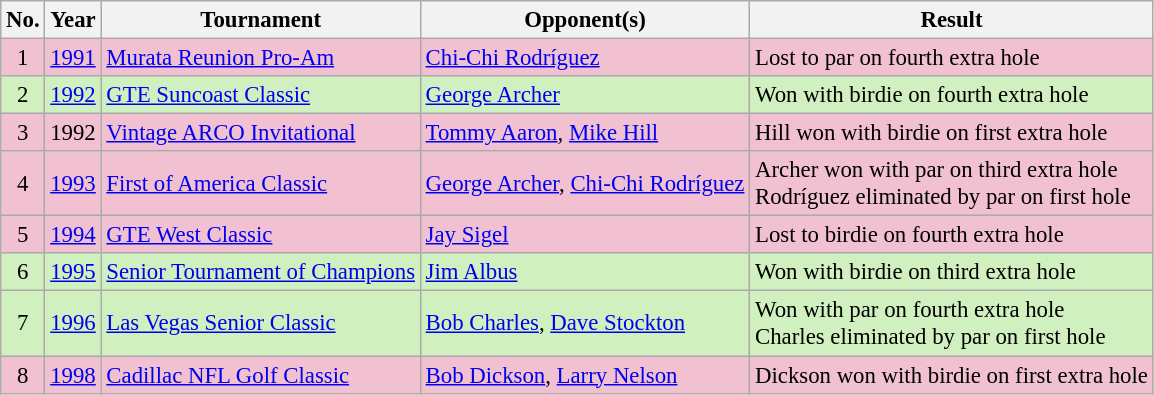<table class="wikitable" style="font-size:95%;">
<tr>
<th>No.</th>
<th>Year</th>
<th>Tournament</th>
<th>Opponent(s)</th>
<th>Result</th>
</tr>
<tr style="background:#F2C1D1;">
<td align=center>1</td>
<td><a href='#'>1991</a></td>
<td><a href='#'>Murata Reunion Pro-Am</a></td>
<td> <a href='#'>Chi-Chi Rodríguez</a></td>
<td>Lost to par on fourth extra hole</td>
</tr>
<tr style="background:#D0F0C0;">
<td align=center>2</td>
<td><a href='#'>1992</a></td>
<td><a href='#'>GTE Suncoast Classic</a></td>
<td> <a href='#'>George Archer</a></td>
<td>Won with birdie on fourth extra hole</td>
</tr>
<tr style="background:#F2C1D1;">
<td align=center>3</td>
<td>1992</td>
<td><a href='#'>Vintage ARCO Invitational</a></td>
<td> <a href='#'>Tommy Aaron</a>,  <a href='#'>Mike Hill</a></td>
<td>Hill won with birdie on first extra hole</td>
</tr>
<tr style="background:#F2C1D1;">
<td align=center>4</td>
<td><a href='#'>1993</a></td>
<td><a href='#'>First of America Classic</a></td>
<td> <a href='#'>George Archer</a>,  <a href='#'>Chi-Chi Rodríguez</a></td>
<td>Archer won with par on third extra hole<br>Rodríguez eliminated by par on first hole</td>
</tr>
<tr style="background:#F2C1D1;">
<td align=center>5</td>
<td><a href='#'>1994</a></td>
<td><a href='#'>GTE West Classic</a></td>
<td> <a href='#'>Jay Sigel</a></td>
<td>Lost to birdie on fourth extra hole</td>
</tr>
<tr style="background:#D0F0C0;">
<td align=center>6</td>
<td><a href='#'>1995</a></td>
<td><a href='#'>Senior Tournament of Champions</a></td>
<td> <a href='#'>Jim Albus</a></td>
<td>Won with birdie on third extra hole</td>
</tr>
<tr style="background:#D0F0C0;">
<td align=center>7</td>
<td><a href='#'>1996</a></td>
<td><a href='#'>Las Vegas Senior Classic</a></td>
<td> <a href='#'>Bob Charles</a>,  <a href='#'>Dave Stockton</a></td>
<td>Won with par on fourth extra hole<br>Charles eliminated by par on first hole</td>
</tr>
<tr style="background:#F2C1D1;">
<td align=center>8</td>
<td><a href='#'>1998</a></td>
<td><a href='#'>Cadillac NFL Golf Classic</a></td>
<td> <a href='#'>Bob Dickson</a>,  <a href='#'>Larry Nelson</a></td>
<td>Dickson won with birdie on first extra hole</td>
</tr>
</table>
